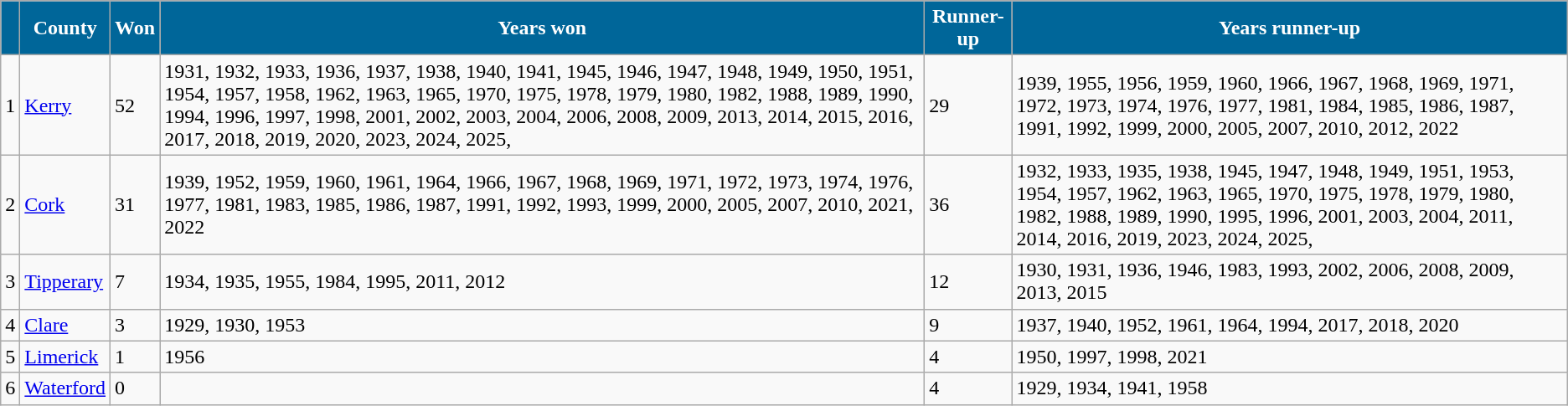<table class="wikitable">
<tr>
<th style="background:#069; color:white;"></th>
<th style="background:#069; color:white;">County</th>
<th style="background:#069; color:white;">Won</th>
<th style="background:#069; color:white;">Years won</th>
<th style="background:#069; color:white;">Runner-up</th>
<th style="background:#069; color:white;">Years runner-up</th>
</tr>
<tr>
<td>1</td>
<td><a href='#'>Kerry</a></td>
<td>52</td>
<td>1931, 1932, 1933, 1936, 1937, 1938, 1940, 1941, 1945, 1946, 1947, 1948, 1949, 1950, 1951, 1954, 1957, 1958, 1962, 1963, 1965, 1970, 1975, 1978, 1979, 1980, 1982, 1988, 1989, 1990, 1994, 1996, 1997, 1998, 2001, 2002, 2003, 2004, 2006, 2008, 2009, 2013, 2014, 2015, 2016, 2017, 2018, 2019, 2020, 2023, 2024, 2025,</td>
<td>29</td>
<td>1939, 1955, 1956, 1959, 1960, 1966, 1967, 1968, 1969, 1971, 1972, 1973, 1974, 1976, 1977, 1981, 1984, 1985, 1986, 1987, 1991, 1992, 1999, 2000, 2005, 2007, 2010, 2012, 2022</td>
</tr>
<tr>
<td>2</td>
<td><a href='#'>Cork</a></td>
<td>31</td>
<td>1939, 1952, 1959, 1960, 1961, 1964, 1966, 1967, 1968, 1969, 1971, 1972, 1973, 1974, 1976, 1977, 1981, 1983, 1985, 1986, 1987, 1991, 1992, 1993, 1999, 2000, 2005, 2007, 2010, 2021, 2022</td>
<td>36</td>
<td>1932, 1933, 1935, 1938, 1945, 1947, 1948, 1949, 1951, 1953, 1954, 1957, 1962, 1963, 1965, 1970, 1975, 1978, 1979, 1980, 1982, 1988, 1989, 1990, 1995, 1996, 2001, 2003, 2004, 2011, 2014, 2016, 2019, 2023, 2024, 2025,</td>
</tr>
<tr>
<td>3</td>
<td><a href='#'>Tipperary</a></td>
<td>7</td>
<td>1934, 1935, 1955, 1984, 1995, 2011, 2012</td>
<td>12</td>
<td>1930, 1931, 1936, 1946, 1983, 1993, 2002, 2006, 2008, 2009, 2013, 2015</td>
</tr>
<tr>
<td>4</td>
<td><a href='#'>Clare</a></td>
<td>3</td>
<td>1929, 1930, 1953</td>
<td>9</td>
<td>1937, 1940, 1952, 1961, 1964, 1994, 2017, 2018, 2020</td>
</tr>
<tr>
<td>5</td>
<td><a href='#'>Limerick</a></td>
<td>1</td>
<td>1956</td>
<td>4</td>
<td>1950, 1997, 1998, 2021</td>
</tr>
<tr>
<td>6</td>
<td><a href='#'>Waterford</a></td>
<td>0</td>
<td></td>
<td>4</td>
<td>1929, 1934, 1941, 1958</td>
</tr>
</table>
